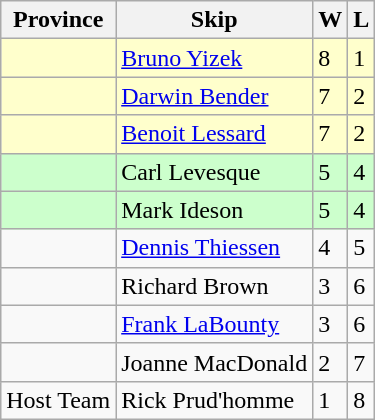<table class=wikitable>
<tr>
<th>Province</th>
<th>Skip</th>
<th>W</th>
<th>L</th>
</tr>
<tr bgcolor=#ffffcc>
<td></td>
<td><a href='#'>Bruno Yizek</a></td>
<td>8</td>
<td>1</td>
</tr>
<tr bgcolor=#ffffcc>
<td></td>
<td><a href='#'>Darwin Bender</a></td>
<td>7</td>
<td>2</td>
</tr>
<tr bgcolor=#ffffcc>
<td></td>
<td><a href='#'>Benoit Lessard</a></td>
<td>7</td>
<td>2</td>
</tr>
<tr bgcolor=#ccffcc>
<td></td>
<td>Carl Levesque</td>
<td>5</td>
<td>4</td>
</tr>
<tr bgcolor=#ccffcc>
<td></td>
<td>Mark Ideson</td>
<td>5</td>
<td>4</td>
</tr>
<tr>
<td></td>
<td><a href='#'>Dennis Thiessen</a></td>
<td>4</td>
<td>5</td>
</tr>
<tr>
<td></td>
<td>Richard Brown</td>
<td>3</td>
<td>6</td>
</tr>
<tr>
<td></td>
<td><a href='#'>Frank LaBounty</a></td>
<td>3</td>
<td>6</td>
</tr>
<tr>
<td></td>
<td>Joanne MacDonald</td>
<td>2</td>
<td>7</td>
</tr>
<tr>
<td> Host Team</td>
<td>Rick Prud'homme</td>
<td>1</td>
<td>8</td>
</tr>
</table>
